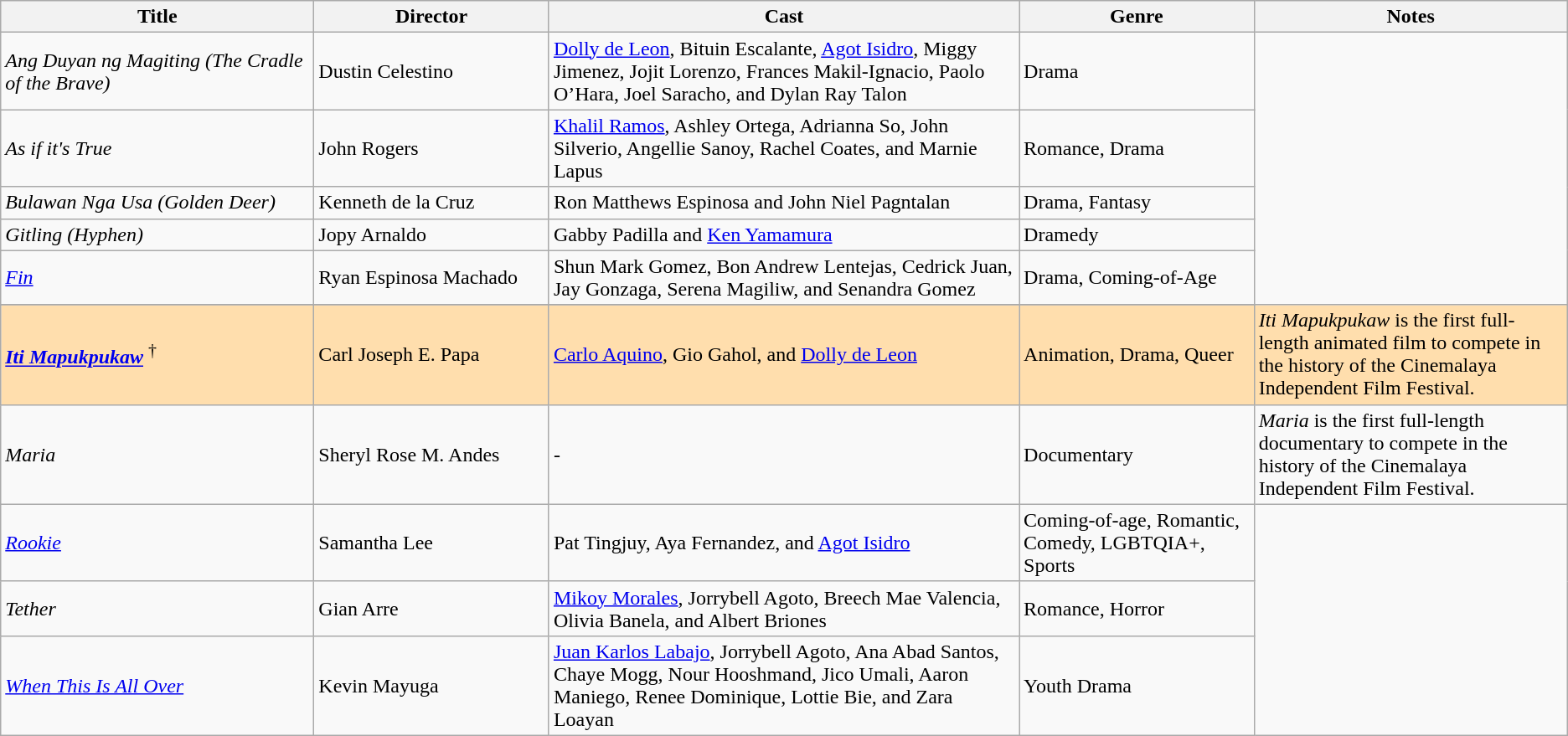<table class="wikitable">
<tr>
<th style="width:20%;">Title</th>
<th style="width:15%;">Director</th>
<th style="width:30%;">Cast</th>
<th style="width:15%;">Genre</th>
<th style="width:40%;">Notes</th>
</tr>
<tr>
<td><em>Ang Duyan ng Magiting (The Cradle of the Brave)</em></td>
<td>Dustin Celestino</td>
<td><a href='#'>Dolly de Leon</a>, Bituin Escalante, <a href='#'>Agot Isidro</a>, Miggy Jimenez, Jojit Lorenzo, Frances Makil-Ignacio, Paolo O’Hara, Joel Saracho, and Dylan Ray Talon</td>
<td>Drama</td>
</tr>
<tr>
<td><em>As if it's True</em></td>
<td>John Rogers</td>
<td><a href='#'>Khalil Ramos</a>, Ashley Ortega, Adrianna So, John Silverio, Angellie Sanoy, Rachel Coates, and Marnie Lapus</td>
<td>Romance, Drama</td>
</tr>
<tr>
<td><em>Bulawan Nga Usa (Golden Deer)</em></td>
<td>Kenneth de la Cruz</td>
<td>Ron Matthews Espinosa and John Niel Pagntalan</td>
<td>Drama, Fantasy</td>
</tr>
<tr>
<td><em>Gitling (Hyphen)</em></td>
<td>Jopy Arnaldo</td>
<td>Gabby Padilla and <a href='#'>Ken Yamamura</a></td>
<td>Dramedy</td>
</tr>
<tr>
<td><em><a href='#'>Fin</a></em></td>
<td>Ryan Espinosa Machado</td>
<td>Shun Mark Gomez, Bon Andrew Lentejas, Cedrick Juan, Jay Gonzaga, Serena Magiliw, and Senandra Gomez</td>
<td>Drama, Coming-of-Age</td>
</tr>
<tr>
</tr>
<tr style="background:#FFDEAD;">
<td><strong><em><a href='#'>Iti Mapukpukaw</a></em></strong>  <sup>†</sup></td>
<td>Carl Joseph E. Papa</td>
<td><a href='#'>Carlo Aquino</a>, Gio Gahol, and <a href='#'>Dolly de Leon</a></td>
<td>Animation, Drama, Queer</td>
<td><em>Iti Mapukpukaw</em> is the first full-length animated film to compete in the history of the Cinemalaya Independent Film Festival.</td>
</tr>
<tr>
<td><em>Maria</em></td>
<td>Sheryl Rose M. Andes</td>
<td>-</td>
<td>Documentary</td>
<td><em>Maria</em> is the first full-length documentary to compete in the history of the Cinemalaya Independent Film Festival.</td>
</tr>
<tr>
<td><em><a href='#'>Rookie</a></em></td>
<td>Samantha Lee</td>
<td>Pat Tingjuy, Aya Fernandez, and <a href='#'>Agot Isidro</a></td>
<td>Coming-of-age, Romantic, Comedy, LGBTQIA+, Sports</td>
</tr>
<tr>
<td><em>Tether</em></td>
<td>Gian Arre</td>
<td><a href='#'>Mikoy Morales</a>, Jorrybell Agoto, Breech Mae Valencia, Olivia Banela, and Albert Briones</td>
<td>Romance, Horror</td>
</tr>
<tr>
<td><em><a href='#'>When This Is All Over</a></em></td>
<td>Kevin Mayuga</td>
<td><a href='#'>Juan Karlos Labajo</a>, Jorrybell Agoto, Ana Abad Santos, Chaye Mogg, Nour Hooshmand, Jico Umali, Aaron Maniego, Renee Dominique, Lottie Bie, and Zara Loayan</td>
<td>Youth Drama</td>
</tr>
</table>
